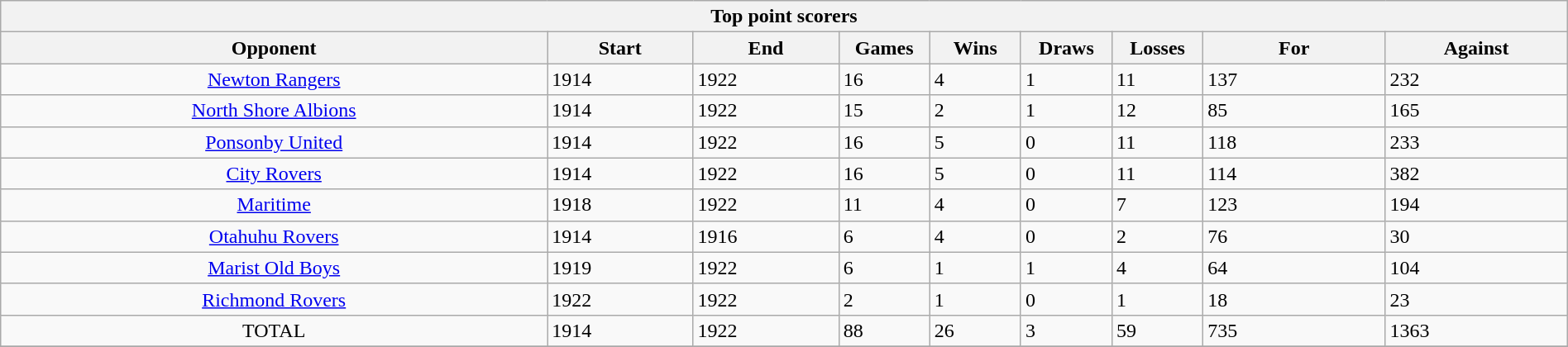<table class="wikitable collapsible sortable" style="text-align:left; font-size:100%; width:100%;">
<tr>
<th colspan="100%">Top point scorers</th>
</tr>
<tr>
<th style="width:30%;">Opponent</th>
<th style="width:8%;">Start</th>
<th style="width:8%;">End</th>
<th style="width:5%;">Games</th>
<th style="width:5%;">Wins</th>
<th style="width:5%;">Draws</th>
<th style="width:5%;">Losses</th>
<th style="width:10%;">For</th>
<th style="width:10%;">Against<br></th>
</tr>
<tr>
<td style="text-align:center;"><a href='#'>Newton Rangers</a></td>
<td>1914</td>
<td>1922</td>
<td>16</td>
<td>4</td>
<td>1</td>
<td>11</td>
<td>137</td>
<td>232</td>
</tr>
<tr>
<td style="text-align:center;"><a href='#'>North Shore Albions</a></td>
<td>1914</td>
<td>1922</td>
<td>15</td>
<td>2</td>
<td>1</td>
<td>12</td>
<td>85</td>
<td>165</td>
</tr>
<tr>
<td style="text-align:center;"><a href='#'>Ponsonby United</a></td>
<td>1914</td>
<td>1922</td>
<td>16</td>
<td>5</td>
<td>0</td>
<td>11</td>
<td>118</td>
<td>233</td>
</tr>
<tr>
<td style="text-align:center;"><a href='#'>City Rovers</a></td>
<td>1914</td>
<td>1922</td>
<td>16</td>
<td>5</td>
<td>0</td>
<td>11</td>
<td>114</td>
<td>382</td>
</tr>
<tr>
<td style="text-align:center;"><a href='#'>Maritime</a></td>
<td>1918</td>
<td>1922</td>
<td>11</td>
<td>4</td>
<td>0</td>
<td>7</td>
<td>123</td>
<td>194</td>
</tr>
<tr>
<td style="text-align:center;"><a href='#'>Otahuhu Rovers</a></td>
<td>1914</td>
<td>1916</td>
<td>6</td>
<td>4</td>
<td>0</td>
<td>2</td>
<td>76</td>
<td>30</td>
</tr>
<tr>
<td style="text-align:center;"><a href='#'>Marist Old Boys</a></td>
<td>1919</td>
<td>1922</td>
<td>6</td>
<td>1</td>
<td>1</td>
<td>4</td>
<td>64</td>
<td>104</td>
</tr>
<tr>
<td style="text-align:center;"><a href='#'>Richmond Rovers</a></td>
<td>1922</td>
<td>1922</td>
<td>2</td>
<td>1</td>
<td>0</td>
<td>1</td>
<td>18</td>
<td>23</td>
</tr>
<tr>
<td style="text-align:center;">TOTAL</td>
<td>1914</td>
<td>1922</td>
<td>88</td>
<td>26</td>
<td>3</td>
<td>59</td>
<td>735</td>
<td>1363</td>
</tr>
<tr>
</tr>
</table>
